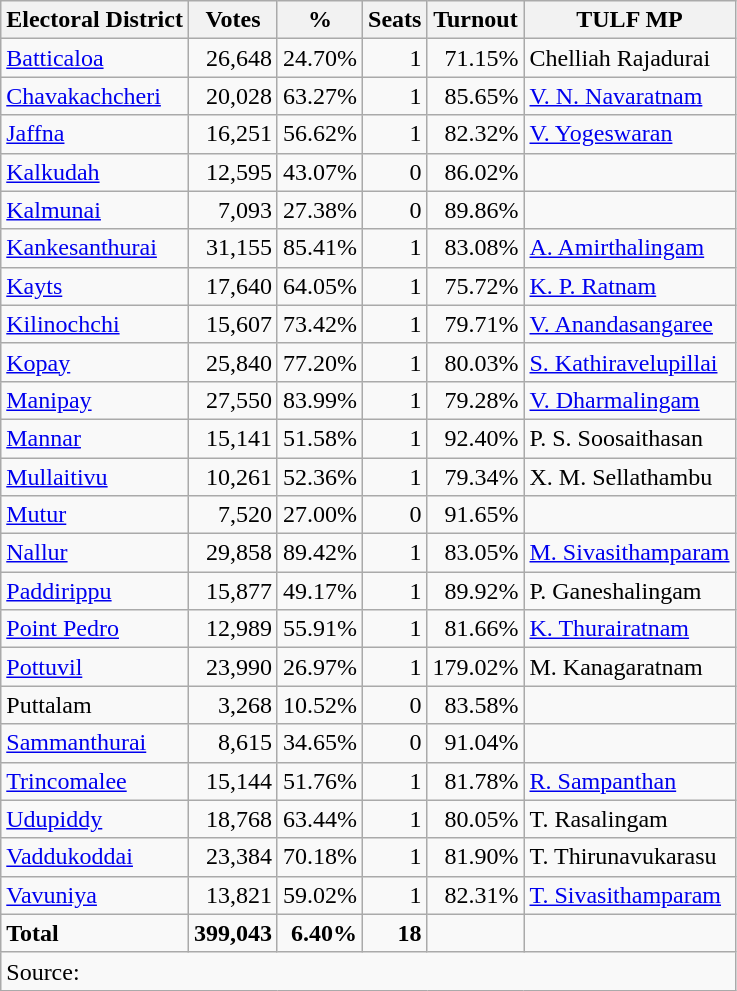<table class="wikitable">
<tr>
<th>Electoral District</th>
<th align=right>Votes</th>
<th align=right>%</th>
<th align=right>Seats</th>
<th align=right>Turnout</th>
<th>TULF MP</th>
</tr>
<tr>
<td><a href='#'>Batticaloa</a></td>
<td align=right>26,648</td>
<td align=right>24.70%</td>
<td align=right>1</td>
<td align=right>71.15%</td>
<td>Chelliah Rajadurai</td>
</tr>
<tr>
<td><a href='#'>Chavakachcheri</a></td>
<td align=right>20,028</td>
<td align=right>63.27%</td>
<td align=right>1</td>
<td align=right>85.65%</td>
<td><a href='#'>V. N. Navaratnam</a></td>
</tr>
<tr>
<td><a href='#'>Jaffna</a></td>
<td align=right>16,251</td>
<td align=right>56.62%</td>
<td align=right>1</td>
<td align=right>82.32%</td>
<td><a href='#'>V. Yogeswaran</a></td>
</tr>
<tr>
<td><a href='#'>Kalkudah</a></td>
<td align=right>12,595</td>
<td align=right>43.07%</td>
<td align=right>0</td>
<td align=right>86.02%</td>
<td></td>
</tr>
<tr>
<td><a href='#'>Kalmunai</a></td>
<td align=right>7,093</td>
<td align=right>27.38%</td>
<td align=right>0</td>
<td align=right>89.86%</td>
<td></td>
</tr>
<tr>
<td><a href='#'>Kankesanthurai</a></td>
<td align=right>31,155</td>
<td align=right>85.41%</td>
<td align=right>1</td>
<td align=right>83.08%</td>
<td><a href='#'>A. Amirthalingam</a></td>
</tr>
<tr>
<td><a href='#'>Kayts</a></td>
<td align=right>17,640</td>
<td align=right>64.05%</td>
<td align=right>1</td>
<td align=right>75.72%</td>
<td><a href='#'>K. P. Ratnam</a></td>
</tr>
<tr>
<td><a href='#'>Kilinochchi</a></td>
<td align=right>15,607</td>
<td align=right>73.42%</td>
<td align=right>1</td>
<td align=right>79.71%</td>
<td><a href='#'>V. Anandasangaree</a></td>
</tr>
<tr>
<td><a href='#'>Kopay</a></td>
<td align=right>25,840</td>
<td align=right>77.20%</td>
<td align=right>1</td>
<td align=right>80.03%</td>
<td><a href='#'>S. Kathiravelupillai</a></td>
</tr>
<tr>
<td><a href='#'>Manipay</a></td>
<td align=right>27,550</td>
<td align=right>83.99%</td>
<td align=right>1</td>
<td align=right>79.28%</td>
<td><a href='#'>V. Dharmalingam</a></td>
</tr>
<tr>
<td><a href='#'>Mannar</a></td>
<td align=right>15,141</td>
<td align=right>51.58%</td>
<td align=right>1</td>
<td align=right>92.40%</td>
<td>P. S. Soosaithasan</td>
</tr>
<tr>
<td><a href='#'>Mullaitivu</a></td>
<td align=right>10,261</td>
<td align=right>52.36%</td>
<td align=right>1</td>
<td align=right>79.34%</td>
<td>X. M. Sellathambu</td>
</tr>
<tr>
<td><a href='#'>Mutur</a></td>
<td align=right>7,520</td>
<td align=right>27.00%</td>
<td align=right>0</td>
<td align=right>91.65%</td>
<td></td>
</tr>
<tr>
<td><a href='#'>Nallur</a></td>
<td align=right>29,858</td>
<td align=right>89.42%</td>
<td align=right>1</td>
<td align=right>83.05%</td>
<td><a href='#'>M. Sivasithamparam</a></td>
</tr>
<tr>
<td><a href='#'>Paddirippu</a></td>
<td align=right>15,877</td>
<td align=right>49.17%</td>
<td align=right>1</td>
<td align=right>89.92%</td>
<td>P. Ganeshalingam</td>
</tr>
<tr>
<td><a href='#'>Point Pedro</a></td>
<td align=right>12,989</td>
<td align=right>55.91%</td>
<td align=right>1</td>
<td align=right>81.66%</td>
<td><a href='#'>K. Thurairatnam</a></td>
</tr>
<tr>
<td><a href='#'>Pottuvil</a></td>
<td align=right>23,990</td>
<td align=right>26.97%</td>
<td align=right>1</td>
<td align=right>179.02%</td>
<td>M. Kanagaratnam</td>
</tr>
<tr>
<td>Puttalam</td>
<td align=right>3,268</td>
<td align=right>10.52%</td>
<td align=right>0</td>
<td align=right>83.58%</td>
<td></td>
</tr>
<tr>
<td><a href='#'>Sammanthurai</a></td>
<td align=right>8,615</td>
<td align=right>34.65%</td>
<td align=right>0</td>
<td align=right>91.04%</td>
<td></td>
</tr>
<tr>
<td><a href='#'>Trincomalee</a></td>
<td align=right>15,144</td>
<td align=right>51.76%</td>
<td align=right>1</td>
<td align=right>81.78%</td>
<td><a href='#'>R. Sampanthan</a></td>
</tr>
<tr>
<td><a href='#'>Udupiddy</a></td>
<td align=right>18,768</td>
<td align=right>63.44%</td>
<td align=right>1</td>
<td align=right>80.05%</td>
<td>T. Rasalingam</td>
</tr>
<tr>
<td><a href='#'>Vaddukoddai</a></td>
<td align=right>23,384</td>
<td align=right>70.18%</td>
<td align=right>1</td>
<td align=right>81.90%</td>
<td>T. Thirunavukarasu</td>
</tr>
<tr>
<td><a href='#'>Vavuniya</a></td>
<td align=right>13,821</td>
<td align=right>59.02%</td>
<td align=right>1</td>
<td align=right>82.31%</td>
<td><a href='#'>T. Sivasithamparam</a></td>
</tr>
<tr>
<td><strong>Total</strong></td>
<td align=right><strong>399,043</strong></td>
<td align=right><strong>6.40%</strong></td>
<td align=right><strong>18</strong></td>
<td></td>
<td></td>
</tr>
<tr>
<td align=left colspan=6>Source:</td>
</tr>
</table>
